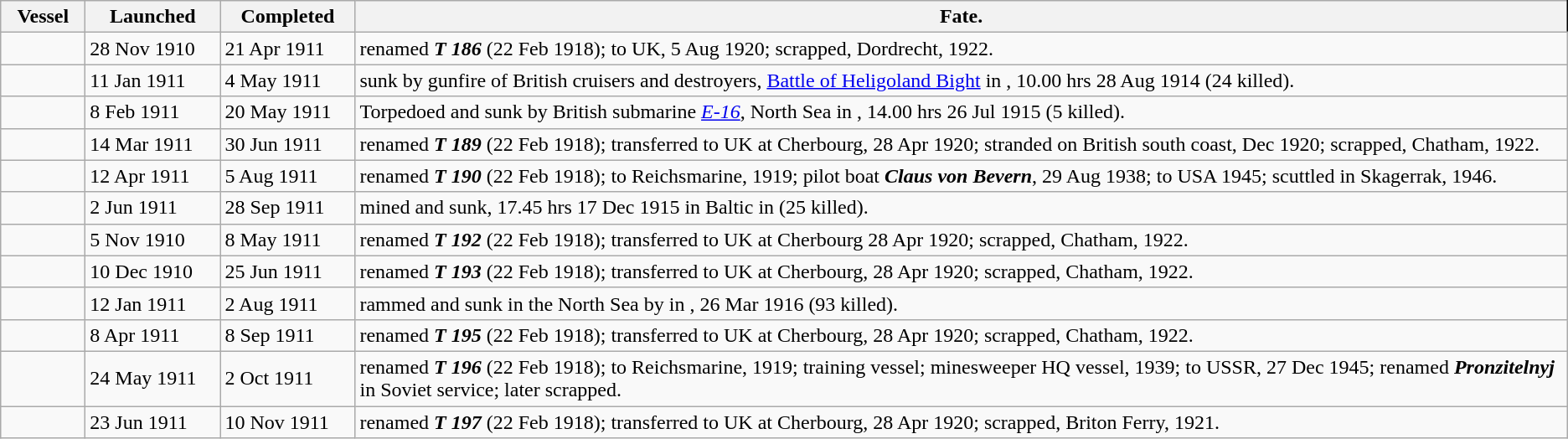<table class="wikitable">
<tr>
<th width="60px">Vessel</th>
<th width="100px">Launched</th>
<th width="100px">Completed</th>
<th style="border-right:1px solid black;">Fate.</th>
</tr>
<tr>
<td></td>
<td>28 Nov 1910</td>
<td>21 Apr 1911</td>
<td>renamed <strong><em>T 186</em></strong> (22 Feb 1918); to UK, 5 Aug 1920; scrapped, Dordrecht, 1922.</td>
</tr>
<tr>
<td></td>
<td>11 Jan 1911</td>
<td>4 May 1911</td>
<td>sunk by gunfire of British cruisers and destroyers, <a href='#'>Battle of Heligoland Bight</a> in , 10.00 hrs 28 Aug 1914 (24 killed).</td>
</tr>
<tr>
<td></td>
<td>8 Feb 1911</td>
<td>20 May 1911</td>
<td>Torpedoed and sunk by British submarine <a href='#'><em>E-16</em></a>, North Sea in , 14.00 hrs 26 Jul 1915 (5 killed).</td>
</tr>
<tr>
<td></td>
<td>14 Mar 1911</td>
<td>30 Jun 1911</td>
<td>renamed <strong><em>T 189</em></strong> (22 Feb 1918); transferred to UK at Cherbourg, 28 Apr 1920; stranded on British south coast, Dec 1920; scrapped, Chatham, 1922.</td>
</tr>
<tr>
<td></td>
<td>12 Apr 1911</td>
<td>5 Aug 1911</td>
<td>renamed <strong><em>T 190</em></strong> (22 Feb 1918); to Reichsmarine, 1919; pilot boat <strong><em>Claus von Bevern</em></strong>, 29 Aug 1938; to USA 1945; scuttled in Skagerrak, 1946.</td>
</tr>
<tr>
<td></td>
<td>2 Jun 1911</td>
<td>28 Sep 1911</td>
<td>mined and sunk, 17.45 hrs 17 Dec 1915 in Baltic in  (25 killed).</td>
</tr>
<tr>
<td></td>
<td>5 Nov 1910</td>
<td>8 May 1911</td>
<td>renamed <strong><em>T 192</em></strong> (22 Feb 1918); transferred to UK at Cherbourg 28 Apr 1920; scrapped, Chatham, 1922.</td>
</tr>
<tr>
<td></td>
<td>10 Dec 1910</td>
<td>25 Jun 1911</td>
<td>renamed <strong><em>T 193</em></strong> (22 Feb 1918); transferred to UK at Cherbourg, 28 Apr 1920; scrapped, Chatham, 1922.</td>
</tr>
<tr>
<td></td>
<td>12 Jan 1911</td>
<td>2 Aug 1911</td>
<td>rammed and sunk in the North Sea by  in , 26 Mar 1916 (93 killed).</td>
</tr>
<tr>
<td></td>
<td>8 Apr 1911</td>
<td>8 Sep 1911</td>
<td>renamed <strong><em>T 195</em></strong> (22 Feb 1918); transferred to UK at Cherbourg, 28 Apr 1920; scrapped, Chatham, 1922.</td>
</tr>
<tr>
<td></td>
<td>24 May 1911</td>
<td>2 Oct 1911</td>
<td>renamed <strong><em>T 196</em></strong> (22 Feb 1918); to Reichsmarine, 1919; training vessel; minesweeper HQ vessel, 1939; to USSR, 27 Dec 1945; renamed <strong><em>Pronzitelnyj</em></strong> in Soviet service; later scrapped.</td>
</tr>
<tr>
<td></td>
<td>23 Jun 1911</td>
<td>10 Nov 1911</td>
<td>renamed <strong><em>T 197</em></strong> (22 Feb 1918); transferred to UK at Cherbourg, 28 Apr 1920; scrapped, Briton Ferry, 1921.</td>
</tr>
</table>
